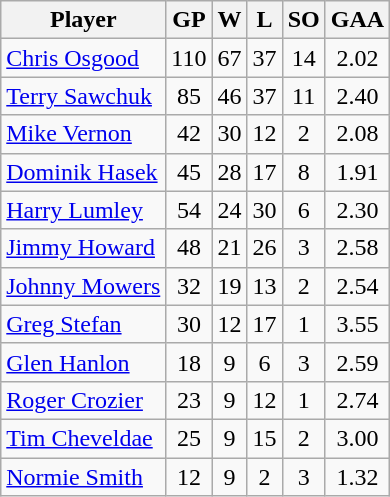<table class="wikitable" style="text-align:center;">
<tr>
<th>Player</th>
<th>GP</th>
<th>W</th>
<th>L</th>
<th>SO</th>
<th>GAA</th>
</tr>
<tr>
<td style="text-align:left;"><a href='#'>Chris Osgood</a></td>
<td>110</td>
<td>67</td>
<td>37</td>
<td>14</td>
<td>2.02</td>
</tr>
<tr>
<td style="text-align:left;"><a href='#'>Terry Sawchuk</a></td>
<td>85</td>
<td>46</td>
<td>37</td>
<td>11</td>
<td>2.40</td>
</tr>
<tr>
<td style="text-align:left;"><a href='#'>Mike Vernon</a></td>
<td>42</td>
<td>30</td>
<td>12</td>
<td>2</td>
<td>2.08</td>
</tr>
<tr>
<td style="text-align:left;"><a href='#'>Dominik Hasek</a></td>
<td>45</td>
<td>28</td>
<td>17</td>
<td>8</td>
<td>1.91</td>
</tr>
<tr>
<td style="text-align:left;"><a href='#'>Harry Lumley</a></td>
<td>54</td>
<td>24</td>
<td>30</td>
<td>6</td>
<td>2.30</td>
</tr>
<tr>
<td style="text-align:left;"><a href='#'>Jimmy Howard</a></td>
<td>48</td>
<td>21</td>
<td>26</td>
<td>3</td>
<td>2.58</td>
</tr>
<tr>
<td style="text-align:left;"><a href='#'>Johnny Mowers</a></td>
<td>32</td>
<td>19</td>
<td>13</td>
<td>2</td>
<td>2.54</td>
</tr>
<tr>
<td style="text-align:left;"><a href='#'>Greg Stefan</a></td>
<td>30</td>
<td>12</td>
<td>17</td>
<td>1</td>
<td>3.55</td>
</tr>
<tr>
<td style="text-align:left;"><a href='#'>Glen Hanlon</a></td>
<td>18</td>
<td>9</td>
<td>6</td>
<td>3</td>
<td>2.59</td>
</tr>
<tr>
<td style="text-align:left;"><a href='#'>Roger Crozier</a></td>
<td>23</td>
<td>9</td>
<td>12</td>
<td>1</td>
<td>2.74</td>
</tr>
<tr>
<td style="text-align:left;"><a href='#'>Tim Cheveldae</a></td>
<td>25</td>
<td>9</td>
<td>15</td>
<td>2</td>
<td>3.00</td>
</tr>
<tr>
<td style="text-align:left;"><a href='#'>Normie Smith</a></td>
<td>12</td>
<td>9</td>
<td>2</td>
<td>3</td>
<td>1.32</td>
</tr>
</table>
